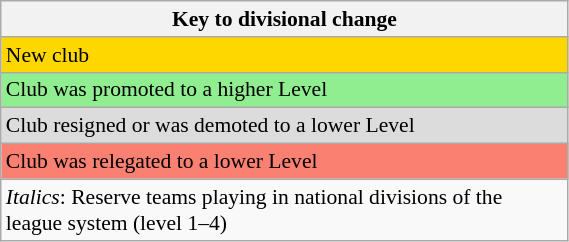<table class="wikitable" width=30% style="font-size:90%">
<tr>
<th width=100%>Key to divisional change</th>
</tr>
<tr>
<td style="background:gold">New club</td>
</tr>
<tr>
<td style="background:lightgreen">Club was promoted to a higher Level</td>
</tr>
<tr>
<td style="background:gainsboro">Club resigned or was demoted to a lower Level</td>
</tr>
<tr>
<td style="background:salmon">Club was relegated to a lower Level</td>
</tr>
<tr>
<td><em>Italics</em>: Reserve teams playing in national divisions of the league system (level 1–4)</td>
</tr>
</table>
